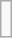<table class="wikitable" style="float: right; margin-left: 1em; clear: right; font-size: 88%">
<tr>
<td><br>










</td>
</tr>
</table>
